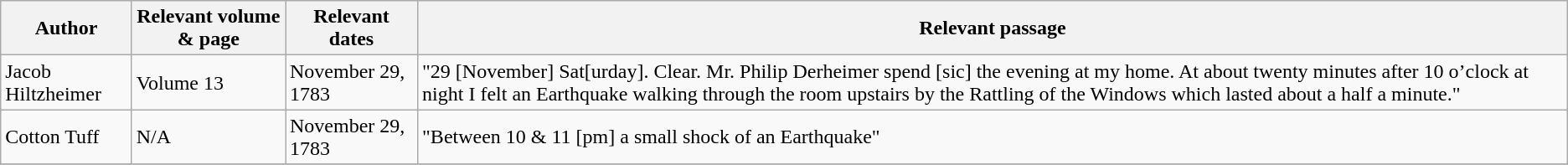<table class="wikitable">
<tr>
<th>Author</th>
<th>Relevant volume & page</th>
<th>Relevant dates</th>
<th>Relevant passage</th>
</tr>
<tr>
<td>Jacob Hiltzheimer</td>
<td>Volume 13</td>
<td>November 29, 1783</td>
<td>"29 [November] Sat[urday]. Clear. Mr. Philip Derheimer spend [sic] the evening at my home. At about twenty minutes after 10 o’clock at night I felt an Earthquake walking through the room upstairs by the Rattling of the Windows which lasted about a half a minute."</td>
</tr>
<tr>
<td>Cotton Tuff</td>
<td>N/A</td>
<td>November 29, 1783</td>
<td>"Between 10 & 11 [pm] a small shock of an Earthquake"</td>
</tr>
<tr>
</tr>
</table>
